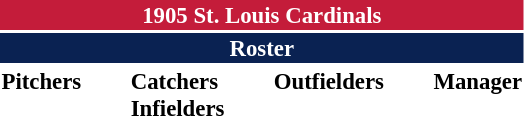<table class="toccolours" style="font-size: 95%;">
<tr>
<th colspan="10" style="background-color: #c41c3a; color: white; text-align: center;">1905 St. Louis Cardinals</th>
</tr>
<tr>
<td colspan="10" style="background-color: #0a2252; color: white; text-align: center;"><strong>Roster</strong></td>
</tr>
<tr>
<td valign="top"><strong>Pitchers</strong><br>








</td>
<td width="25px"></td>
<td valign="top"><strong>Catchers</strong><br>




<strong>Infielders</strong>








</td>
<td width="25px"></td>
<td valign="top"><strong>Outfielders</strong><br>




</td>
<td width="25px"></td>
<td valign="top"><strong>Manager</strong><br>

</td>
</tr>
</table>
